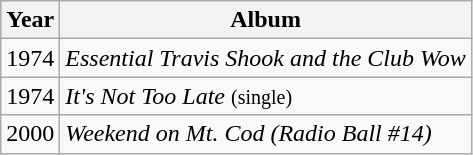<table class="wikitable">
<tr>
<th>Year</th>
<th>Album</th>
</tr>
<tr>
<td>1974</td>
<td><em>Essential Travis Shook and the Club Wow</em></td>
</tr>
<tr>
<td>1974</td>
<td><em>It's Not Too Late</em> <small>(single)</small></td>
</tr>
<tr>
<td>2000</td>
<td><em>Weekend on Mt. Cod (Radio Ball #14)</em></td>
</tr>
</table>
